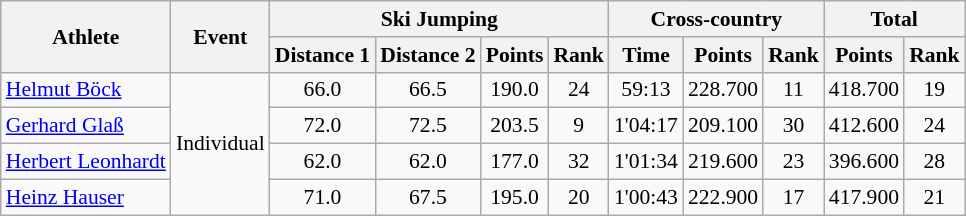<table class="wikitable" style="font-size:90%">
<tr>
<th rowspan="2">Athlete</th>
<th rowspan="2">Event</th>
<th colspan="4">Ski Jumping</th>
<th colspan="3">Cross-country</th>
<th colspan="2">Total</th>
</tr>
<tr>
<th>Distance 1</th>
<th>Distance 2</th>
<th>Points</th>
<th>Rank</th>
<th>Time</th>
<th>Points</th>
<th>Rank</th>
<th>Points</th>
<th>Rank</th>
</tr>
<tr>
<td><a href='#'>Helmut Böck</a></td>
<td rowspan="4">Individual</td>
<td align="center">66.0</td>
<td align="center">66.5</td>
<td align="center">190.0</td>
<td align="center">24</td>
<td align="center">59:13</td>
<td align="center">228.700</td>
<td align="center">11</td>
<td align="center">418.700</td>
<td align="center">19</td>
</tr>
<tr>
<td><a href='#'>Gerhard Glaß</a></td>
<td align="center">72.0</td>
<td align="center">72.5</td>
<td align="center">203.5</td>
<td align="center">9</td>
<td align="center">1'04:17</td>
<td align="center">209.100</td>
<td align="center">30</td>
<td align="center">412.600</td>
<td align="center">24</td>
</tr>
<tr>
<td><a href='#'>Herbert Leonhardt</a></td>
<td align="center">62.0</td>
<td align="center">62.0</td>
<td align="center">177.0</td>
<td align="center">32</td>
<td align="center">1'01:34</td>
<td align="center">219.600</td>
<td align="center">23</td>
<td align="center">396.600</td>
<td align="center">28</td>
</tr>
<tr>
<td><a href='#'>Heinz Hauser</a></td>
<td align="center">71.0</td>
<td align="center">67.5</td>
<td align="center">195.0</td>
<td align="center">20</td>
<td align="center">1'00:43</td>
<td align="center">222.900</td>
<td align="center">17</td>
<td align="center">417.900</td>
<td align="center">21</td>
</tr>
</table>
